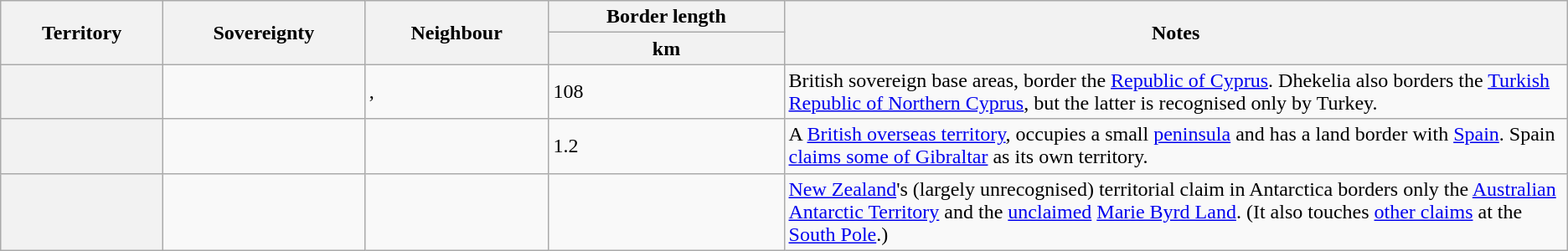<table class="wikitable sortable plainrowheaders">
<tr>
<th rowspan="2" scope="col">Territory</th>
<th rowspan="2" scope="col">Sovereignty</th>
<th rowspan="2" scope="col">Neighbour</th>
<th>Border length</th>
<th rowspan="2" scope="col" class="unsortable" style="width: 50%">Notes</th>
</tr>
<tr>
<th>km</th>
</tr>
<tr>
<th scope="row"></th>
<td></td>
<td>, </td>
<td>108</td>
<td>British sovereign base areas, border the <a href='#'>Republic of Cyprus</a>. Dhekelia also borders the <a href='#'>Turkish Republic of Northern Cyprus</a>, but the latter is recognised only by Turkey.</td>
</tr>
<tr>
<th scope="row"></th>
<td></td>
<td></td>
<td>1.2</td>
<td>A <a href='#'>British overseas territory</a>, occupies a small <a href='#'>peninsula</a> and has a  land border with <a href='#'>Spain</a>. Spain <a href='#'>claims some of Gibraltar</a> as its own territory.</td>
</tr>
<tr>
<th scope="row"></th>
<td></td>
<td></td>
<td></td>
<td><a href='#'>New Zealand</a>'s (largely unrecognised) territorial claim in Antarctica borders only the <a href='#'>Australian Antarctic Territory</a> and the <a href='#'>unclaimed</a> <a href='#'>Marie Byrd Land</a>. (It also touches <a href='#'>other claims</a> at the <a href='#'>South Pole</a>.)</td>
</tr>
</table>
